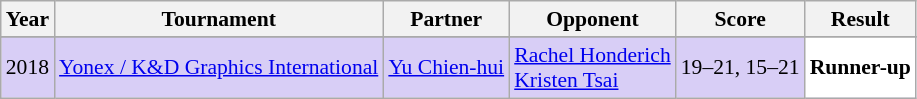<table class="sortable wikitable" style="font-size: 90%;">
<tr>
<th>Year</th>
<th>Tournament</th>
<th>Partner</th>
<th>Opponent</th>
<th>Score</th>
<th>Result</th>
</tr>
<tr>
</tr>
<tr style="background:#D8CEF6">
<td align="center">2018</td>
<td align="left"><a href='#'>Yonex / K&D Graphics International</a></td>
<td align="left"> <a href='#'>Yu Chien-hui</a></td>
<td align="left"> <a href='#'>Rachel Honderich</a> <br>  <a href='#'>Kristen Tsai</a></td>
<td align="left">19–21, 15–21</td>
<td style="text-align:left; background:white"> <strong>Runner-up</strong></td>
</tr>
</table>
